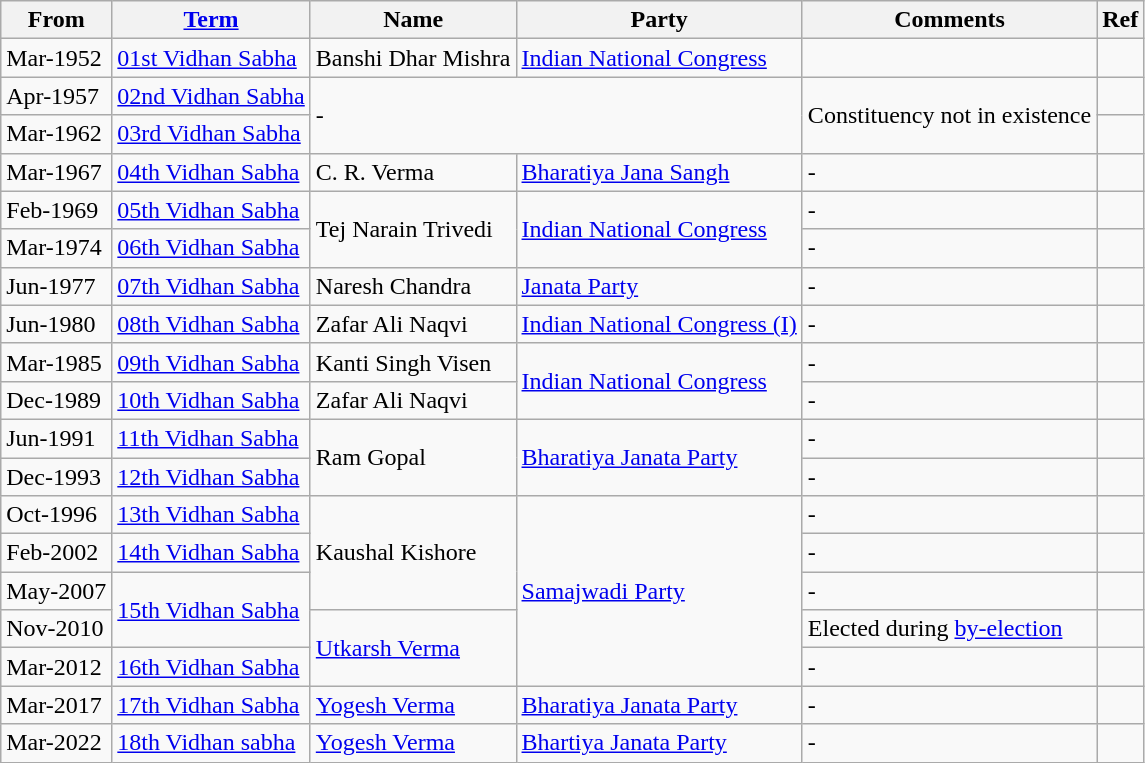<table class="wikitable sortable">
<tr>
<th>From</th>
<th><a href='#'>Term</a></th>
<th>Name</th>
<th>Party</th>
<th>Comments</th>
<th>Ref</th>
</tr>
<tr>
<td>Mar-1952</td>
<td><a href='#'>01st Vidhan Sabha</a></td>
<td>Banshi Dhar Mishra<br></td>
<td><a href='#'>Indian National Congress</a></td>
<td></td>
</tr>
<tr>
<td>Apr-1957</td>
<td><a href='#'>02nd Vidhan Sabha</a></td>
<td colspan="2" rowspan="2">-</td>
<td rowspan="2">Constituency not in existence</td>
<td></td>
</tr>
<tr>
<td>Mar-1962</td>
<td><a href='#'>03rd Vidhan Sabha</a></td>
<td></td>
</tr>
<tr>
<td>Mar-1967</td>
<td><a href='#'>04th Vidhan Sabha</a></td>
<td>C. R. Verma</td>
<td><a href='#'>Bharatiya Jana Sangh</a></td>
<td>-</td>
<td></td>
</tr>
<tr>
<td>Feb-1969</td>
<td><a href='#'>05th Vidhan Sabha</a></td>
<td rowspan="2">Tej Narain Trivedi</td>
<td rowspan="2"><a href='#'>Indian National Congress</a></td>
<td>-</td>
<td></td>
</tr>
<tr>
<td>Mar-1974</td>
<td><a href='#'>06th Vidhan Sabha</a></td>
<td>-</td>
<td></td>
</tr>
<tr>
<td>Jun-1977</td>
<td><a href='#'>07th Vidhan Sabha</a></td>
<td>Naresh Chandra</td>
<td><a href='#'>Janata Party</a></td>
<td>-</td>
<td></td>
</tr>
<tr>
<td>Jun-1980</td>
<td><a href='#'>08th Vidhan Sabha</a></td>
<td>Zafar Ali Naqvi</td>
<td><a href='#'>Indian National Congress (I)</a></td>
<td>-</td>
<td></td>
</tr>
<tr>
<td>Mar-1985</td>
<td><a href='#'>09th Vidhan Sabha</a></td>
<td>Kanti Singh Visen</td>
<td rowspan="2"><a href='#'>Indian National Congress</a></td>
<td>-</td>
<td></td>
</tr>
<tr>
<td>Dec-1989</td>
<td><a href='#'>10th Vidhan Sabha</a></td>
<td>Zafar Ali Naqvi</td>
<td>-</td>
<td></td>
</tr>
<tr>
<td>Jun-1991</td>
<td><a href='#'>11th Vidhan Sabha</a></td>
<td rowspan="2">Ram Gopal</td>
<td rowspan="2"><a href='#'>Bharatiya Janata Party</a></td>
<td>-</td>
<td></td>
</tr>
<tr>
<td>Dec-1993</td>
<td><a href='#'>12th Vidhan Sabha</a></td>
<td>-</td>
<td></td>
</tr>
<tr>
<td>Oct-1996</td>
<td><a href='#'>13th Vidhan Sabha</a></td>
<td rowspan="3">Kaushal Kishore</td>
<td rowspan="5"><a href='#'>Samajwadi Party</a></td>
<td>-</td>
<td></td>
</tr>
<tr>
<td>Feb-2002</td>
<td><a href='#'>14th Vidhan Sabha</a></td>
<td>-</td>
<td></td>
</tr>
<tr>
<td>May-2007</td>
<td rowspan="2"><a href='#'>15th Vidhan Sabha</a></td>
<td>-</td>
<td></td>
</tr>
<tr>
<td>Nov-2010</td>
<td rowspan="2"><a href='#'>Utkarsh Verma</a></td>
<td>Elected during <a href='#'>by-election</a></td>
<td></td>
</tr>
<tr>
<td>Mar-2012</td>
<td><a href='#'>16th Vidhan Sabha</a></td>
<td>-</td>
<td></td>
</tr>
<tr>
<td>Mar-2017</td>
<td><a href='#'>17th Vidhan Sabha</a></td>
<td><a href='#'>Yogesh Verma</a></td>
<td><a href='#'>Bharatiya Janata Party</a></td>
<td>-</td>
<td></td>
</tr>
<tr>
<td>Mar-2022</td>
<td><a href='#'>18th Vidhan sabha</a></td>
<td><a href='#'>Yogesh Verma </a></td>
<td><a href='#'>Bhartiya Janata Party </a></td>
<td>-</td>
<td></td>
</tr>
</table>
